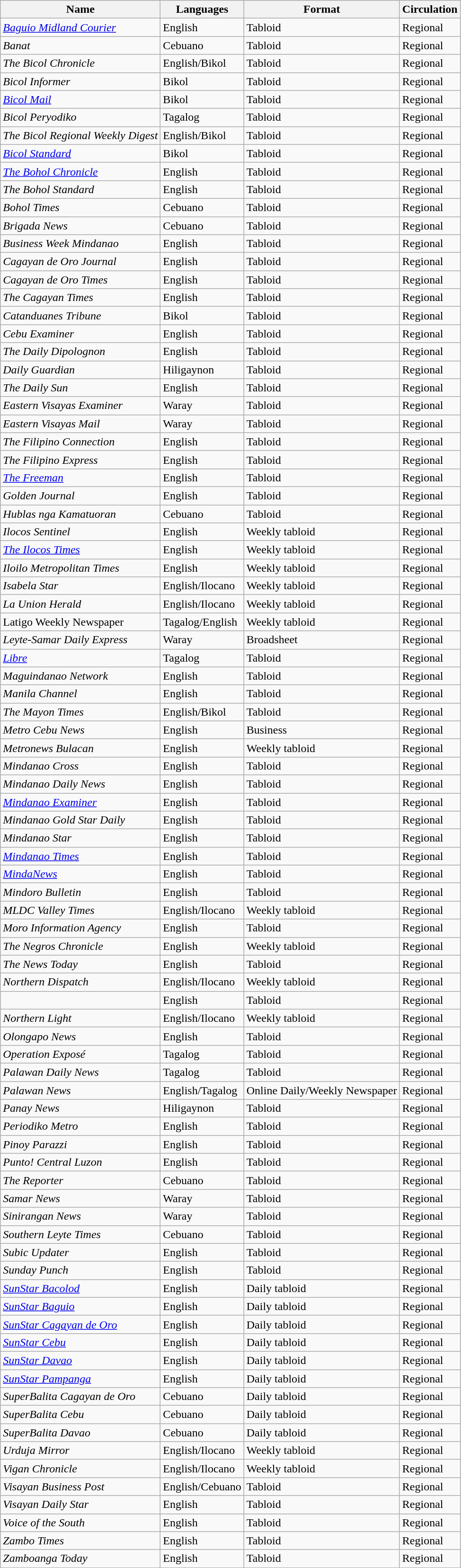<table class="wikitable sortable">
<tr valign="middle" Circulati>
<th>Name</th>
<th>Languages</th>
<th>Format</th>
<th>Circulation</th>
</tr>
<tr>
<td><em><a href='#'>Baguio Midland Courier</a></em></td>
<td>English</td>
<td>Tabloid</td>
<td>Regional</td>
</tr>
<tr>
<td><em>Banat</em></td>
<td>Cebuano</td>
<td>Tabloid</td>
<td>Regional</td>
</tr>
<tr>
<td><em>The Bicol Chronicle</em></td>
<td>English/Bikol</td>
<td>Tabloid</td>
<td>Regional</td>
</tr>
<tr>
<td><em>Bicol Informer</em></td>
<td>Bikol</td>
<td>Tabloid</td>
<td>Regional</td>
</tr>
<tr>
<td><em><a href='#'>Bicol Mail</a></em></td>
<td>Bikol</td>
<td>Tabloid</td>
<td>Regional</td>
</tr>
<tr>
<td><em>Bicol Peryodiko</em></td>
<td>Tagalog</td>
<td>Tabloid</td>
<td>Regional</td>
</tr>
<tr>
<td><em>The Bicol Regional Weekly Digest</em></td>
<td>English/Bikol</td>
<td>Tabloid</td>
<td>Regional</td>
</tr>
<tr>
<td><em><a href='#'>Bicol Standard</a></em></td>
<td>Bikol</td>
<td>Tabloid</td>
<td>Regional</td>
</tr>
<tr>
<td><em><a href='#'>The Bohol Chronicle</a></em></td>
<td>English</td>
<td>Tabloid</td>
<td>Regional</td>
</tr>
<tr>
<td><em>The Bohol Standard</em></td>
<td>English</td>
<td>Tabloid</td>
<td>Regional</td>
</tr>
<tr>
<td><em>Bohol Times</em></td>
<td>Cebuano</td>
<td>Tabloid</td>
<td>Regional</td>
</tr>
<tr>
<td><em>Brigada News</em></td>
<td>Cebuano</td>
<td>Tabloid</td>
<td>Regional</td>
</tr>
<tr>
<td><em>Business Week Mindanao</em></td>
<td>English</td>
<td>Tabloid</td>
<td>Regional</td>
</tr>
<tr>
<td><em>Cagayan de Oro Journal</em></td>
<td>English</td>
<td>Tabloid</td>
<td>Regional</td>
</tr>
<tr>
<td><em>Cagayan de Oro Times</em></td>
<td>English</td>
<td>Tabloid</td>
<td>Regional</td>
</tr>
<tr>
<td><em>The Cagayan Times</em></td>
<td>English</td>
<td>Tabloid</td>
<td>Regional</td>
</tr>
<tr>
<td><em>Catanduanes Tribune</em></td>
<td>Bikol</td>
<td>Tabloid</td>
<td>Regional</td>
</tr>
<tr>
<td><em>Cebu Examiner</em></td>
<td>English</td>
<td>Tabloid</td>
<td>Regional</td>
</tr>
<tr>
<td><em>The Daily Dipolognon</em></td>
<td>English</td>
<td>Tabloid</td>
<td>Regional</td>
</tr>
<tr>
<td><em>Daily Guardian</em></td>
<td>Hiligaynon</td>
<td>Tabloid</td>
<td>Regional</td>
</tr>
<tr>
<td><em>The Daily Sun</em></td>
<td>English</td>
<td>Tabloid</td>
<td>Regional</td>
</tr>
<tr>
<td><em>Eastern Visayas Examiner</em></td>
<td>Waray</td>
<td>Tabloid</td>
<td>Regional</td>
</tr>
<tr>
<td><em>Eastern Visayas Mail</em></td>
<td>Waray</td>
<td>Tabloid</td>
<td>Regional</td>
</tr>
<tr>
<td><em>The Filipino Connection</em></td>
<td>English</td>
<td>Tabloid</td>
<td>Regional</td>
</tr>
<tr>
<td><em>The Filipino Express</em></td>
<td>English</td>
<td>Tabloid</td>
<td>Regional</td>
</tr>
<tr>
<td><em><a href='#'>The Freeman</a></em></td>
<td>English</td>
<td>Tabloid</td>
<td>Regional</td>
</tr>
<tr>
<td><em>Golden Journal</em></td>
<td>English</td>
<td>Tabloid</td>
<td>Regional</td>
</tr>
<tr>
<td><em>Hublas nga Kamatuoran</em></td>
<td>Cebuano</td>
<td>Tabloid</td>
<td>Regional</td>
</tr>
<tr>
<td><em>Ilocos Sentinel</em></td>
<td>English</td>
<td>Weekly tabloid</td>
<td>Regional</td>
</tr>
<tr>
<td><em><a href='#'>The Ilocos Times</a></em></td>
<td>English</td>
<td>Weekly tabloid</td>
<td>Regional</td>
</tr>
<tr>
<td><em>Iloilo Metropolitan Times</em></td>
<td>English</td>
<td>Weekly tabloid</td>
<td>Regional</td>
</tr>
<tr>
<td><em>Isabela Star</em></td>
<td>English/Ilocano</td>
<td>Weekly tabloid</td>
<td>Regional</td>
</tr>
<tr>
<td><em>La Union Herald</em></td>
<td>English/Ilocano</td>
<td>Weekly tabloid</td>
<td>Regional</td>
</tr>
<tr>
<td>Latigo Weekly Newspaper</td>
<td>Tagalog/English</td>
<td>Weekly tabloid</td>
<td>Regional</td>
</tr>
<tr>
<td><em>Leyte-Samar Daily Express</em></td>
<td>Waray</td>
<td>Broadsheet</td>
<td>Regional</td>
</tr>
<tr>
<td><em><a href='#'>Libre</a></em></td>
<td>Tagalog</td>
<td>Tabloid</td>
<td>Regional</td>
</tr>
<tr>
<td><em>Maguindanao Network</em></td>
<td>English</td>
<td>Tabloid</td>
<td>Regional</td>
</tr>
<tr>
<td><em>Manila Channel</em></td>
<td>English</td>
<td>Tabloid</td>
<td>Regional</td>
</tr>
<tr>
<td><em>The Mayon Times</em></td>
<td>English/Bikol</td>
<td>Tabloid</td>
<td>Regional</td>
</tr>
<tr>
<td><em>Metro Cebu News</em></td>
<td>English</td>
<td>Business</td>
<td>Regional</td>
</tr>
<tr>
<td><em>Metronews Bulacan</em></td>
<td>English</td>
<td>Weekly tabloid</td>
<td>Regional</td>
</tr>
<tr>
<td><em>Mindanao Cross</em></td>
<td>English</td>
<td>Tabloid</td>
<td>Regional</td>
</tr>
<tr>
<td><em>Mindanao Daily News</em></td>
<td>English</td>
<td>Tabloid</td>
<td>Regional</td>
</tr>
<tr>
<td><em><a href='#'>Mindanao Examiner</a></em></td>
<td>English</td>
<td>Tabloid</td>
<td>Regional</td>
</tr>
<tr>
<td><em>Mindanao Gold Star Daily</em></td>
<td>English</td>
<td>Tabloid</td>
<td>Regional</td>
</tr>
<tr>
<td><em>Mindanao Star</em></td>
<td>English</td>
<td>Tabloid</td>
<td>Regional</td>
</tr>
<tr>
<td><em><a href='#'>Mindanao Times</a></em></td>
<td>English</td>
<td>Tabloid</td>
<td>Regional</td>
</tr>
<tr>
<td><em><a href='#'>MindaNews</a></em></td>
<td>English</td>
<td>Tabloid</td>
<td>Regional</td>
</tr>
<tr>
<td><em>Mindoro Bulletin</em></td>
<td>English</td>
<td>Tabloid</td>
<td>Regional</td>
</tr>
<tr>
<td><em>MLDC Valley Times</em></td>
<td>English/Ilocano</td>
<td>Weekly tabloid</td>
<td>Regional</td>
</tr>
<tr>
<td><em>Moro Information Agency</em></td>
<td>English</td>
<td>Tabloid</td>
<td>Regional</td>
</tr>
<tr>
<td><em>The Negros Chronicle</em></td>
<td>English</td>
<td>Weekly tabloid</td>
<td>Regional</td>
</tr>
<tr>
<td><em>The News Today</em></td>
<td>English</td>
<td>Tabloid</td>
<td>Regional</td>
</tr>
<tr>
<td><em>Northern Dispatch</em></td>
<td>English/Ilocano</td>
<td>Weekly tabloid</td>
<td>Regional</td>
</tr>
<tr>
<td></td>
<td>English</td>
<td>Tabloid</td>
<td>Regional</td>
</tr>
<tr>
<td><em>Northern Light</em></td>
<td>English/Ilocano</td>
<td>Weekly tabloid</td>
<td>Regional</td>
</tr>
<tr>
<td><em>Olongapo News</em></td>
<td>English</td>
<td>Tabloid</td>
<td>Regional</td>
</tr>
<tr>
<td><em>Operation Exposé</em></td>
<td>Tagalog</td>
<td>Tabloid</td>
<td>Regional</td>
</tr>
<tr>
<td><em>Palawan Daily News</em></td>
<td>Tagalog</td>
<td>Tabloid</td>
<td>Regional</td>
</tr>
<tr>
<td><em>Palawan News</em></td>
<td>English/Tagalog</td>
<td>Online Daily/Weekly Newspaper</td>
<td>Regional</td>
</tr>
<tr>
<td><em>Panay News</em></td>
<td>Hiligaynon</td>
<td>Tabloid</td>
<td>Regional</td>
</tr>
<tr>
<td><em>Periodiko Metro</em></td>
<td>English</td>
<td>Tabloid</td>
<td>Regional</td>
</tr>
<tr>
<td><em>Pinoy Parazzi</em></td>
<td>English</td>
<td>Tabloid</td>
<td>Regional</td>
</tr>
<tr>
<td><em>Punto! Central Luzon</em></td>
<td>English</td>
<td>Tabloid</td>
<td>Regional</td>
</tr>
<tr>
<td><em>The Reporter</em></td>
<td>Cebuano</td>
<td>Tabloid</td>
<td>Regional</td>
</tr>
<tr>
<td><em>Samar News</em></td>
<td>Waray</td>
<td>Tabloid</td>
<td>Regional</td>
</tr>
<tr>
<td><em>Sinirangan News</em></td>
<td>Waray</td>
<td>Tabloid</td>
<td>Regional</td>
</tr>
<tr>
<td><em>Southern Leyte Times</em></td>
<td>Cebuano</td>
<td>Tabloid</td>
<td>Regional</td>
</tr>
<tr>
<td><em>Subic Updater</em></td>
<td>English</td>
<td>Tabloid</td>
<td>Regional</td>
</tr>
<tr>
<td><em>Sunday Punch</em></td>
<td>English</td>
<td>Tabloid</td>
<td>Regional</td>
</tr>
<tr>
<td><em><a href='#'>SunStar Bacolod</a></em></td>
<td>English</td>
<td>Daily tabloid</td>
<td>Regional</td>
</tr>
<tr>
<td><em><a href='#'>SunStar Baguio</a></em></td>
<td>English</td>
<td>Daily tabloid</td>
<td>Regional</td>
</tr>
<tr>
<td><em><a href='#'>SunStar Cagayan de Oro</a></em></td>
<td>English</td>
<td>Daily tabloid</td>
<td>Regional</td>
</tr>
<tr>
<td><em><a href='#'>SunStar Cebu</a></em></td>
<td>English</td>
<td>Daily tabloid</td>
<td>Regional</td>
</tr>
<tr>
<td><em><a href='#'>SunStar Davao</a></em></td>
<td>English</td>
<td>Daily tabloid</td>
<td>Regional</td>
</tr>
<tr>
<td><em><a href='#'>SunStar Pampanga</a></em></td>
<td>English</td>
<td>Daily tabloid</td>
<td>Regional</td>
</tr>
<tr>
<td><em>SuperBalita Cagayan de Oro </em></td>
<td>Cebuano</td>
<td>Daily tabloid</td>
<td>Regional</td>
</tr>
<tr>
<td><em>SuperBalita Cebu</em></td>
<td>Cebuano</td>
<td>Daily tabloid</td>
<td>Regional</td>
</tr>
<tr>
<td><em>SuperBalita Davao</em></td>
<td>Cebuano</td>
<td>Daily tabloid</td>
<td>Regional</td>
</tr>
<tr>
<td><em>Urduja Mirror</em></td>
<td>English/Ilocano</td>
<td>Weekly tabloid</td>
<td>Regional</td>
</tr>
<tr>
<td><em>Vigan Chronicle</em></td>
<td>English/Ilocano</td>
<td>Weekly tabloid</td>
<td>Regional</td>
</tr>
<tr>
<td><em>Visayan Business Post</em></td>
<td>English/Cebuano</td>
<td>Tabloid</td>
<td>Regional</td>
</tr>
<tr>
<td><em>Visayan Daily Star</em></td>
<td>English</td>
<td>Tabloid</td>
<td>Regional</td>
</tr>
<tr>
<td><em>Voice of the South</em></td>
<td>English</td>
<td>Tabloid</td>
<td>Regional</td>
</tr>
<tr>
<td><em>Zambo Times</em></td>
<td>English</td>
<td>Tabloid</td>
<td>Regional</td>
</tr>
<tr>
<td><em>Zamboanga Today</em></td>
<td>English</td>
<td>Tabloid</td>
<td>Regional</td>
</tr>
</table>
